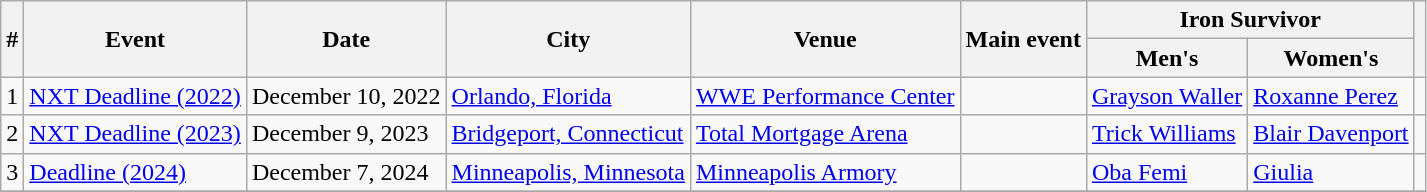<table class="wikitable plainrowheaders sortable">
<tr>
<th rowspan="2" scope="col">#</th>
<th rowspan="2">Event</th>
<th rowspan="2">Date</th>
<th rowspan="2">City</th>
<th rowspan="2">Venue</th>
<th rowspan="2">Main event</th>
<th colspan="2">Iron Survivor</th>
<th class="unsortable" rowspan="2"></th>
</tr>
<tr>
<th>Men's</th>
<th>Women's</th>
</tr>
<tr>
<td>1</td>
<td><a href='#'>NXT Deadline (2022)</a></td>
<td>December 10, 2022</td>
<td><a href='#'>Orlando, Florida</a></td>
<td><a href='#'>WWE Performance Center</a></td>
<td></td>
<td><a href='#'>Grayson Waller</a></td>
<td><a href='#'>Roxanne Perez</a></td>
<td></td>
</tr>
<tr>
<td>2</td>
<td><a href='#'>NXT Deadline (2023)</a></td>
<td>December 9, 2023</td>
<td><a href='#'>Bridgeport, Connecticut</a></td>
<td><a href='#'>Total Mortgage Arena</a></td>
<td></td>
<td><a href='#'>Trick Williams</a></td>
<td><a href='#'>Blair Davenport</a></td>
<td></td>
</tr>
<tr>
<td>3</td>
<td><a href='#'>Deadline (2024)</a></td>
<td>December 7, 2024</td>
<td><a href='#'>Minneapolis, Minnesota</a></td>
<td><a href='#'>Minneapolis Armory</a></td>
<td></td>
<td><a href='#'>Oba Femi</a></td>
<td><a href='#'>Giulia</a></td>
<td></td>
</tr>
<tr>
</tr>
<tr>
</tr>
</table>
